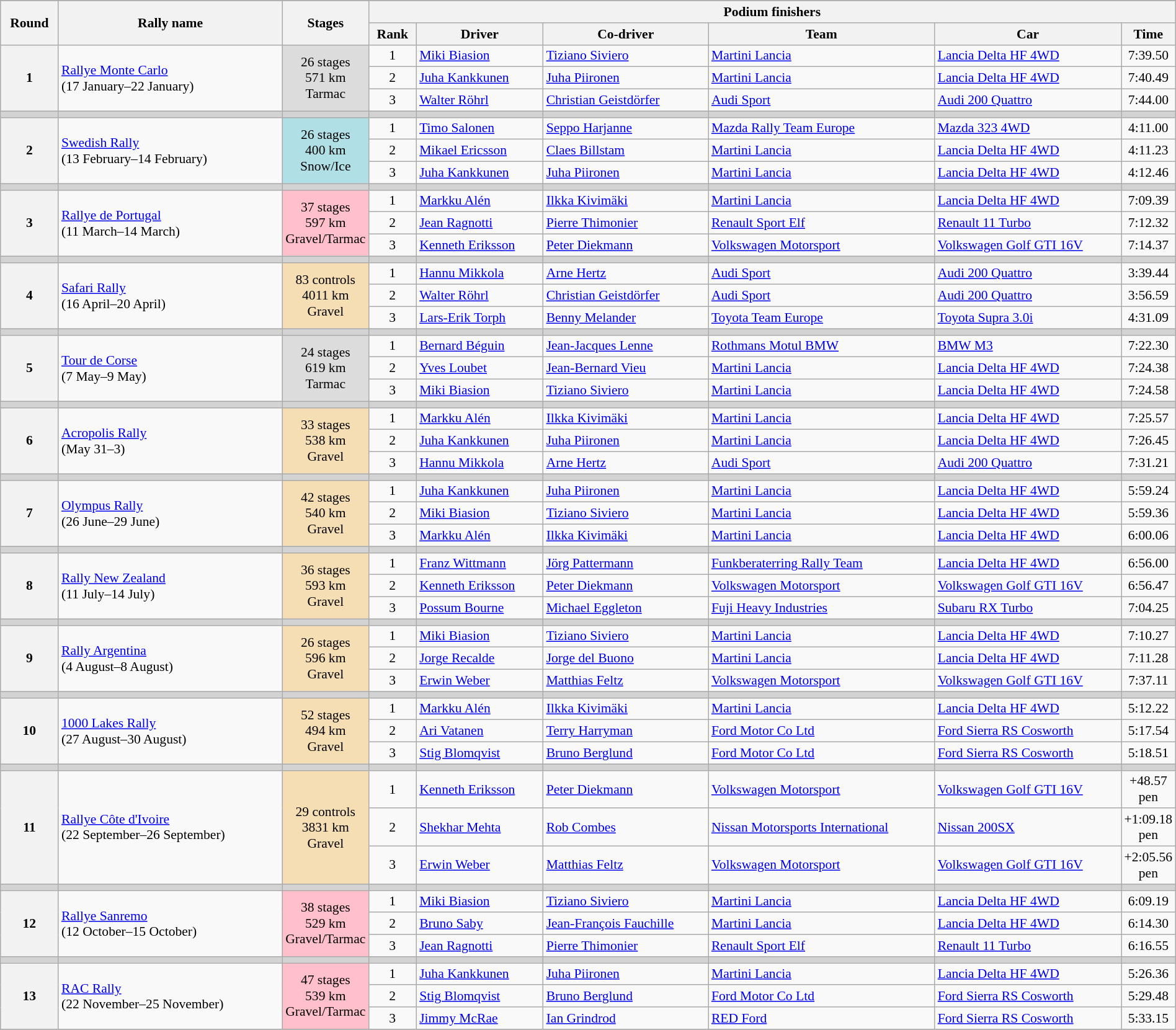<table class="wikitable" width="100%" align=center style="font-size:90%;">
<tr>
</tr>
<tr style="background:#efefef;">
<th width=5% rowspan=2>Round</th>
<th width=20% rowspan=2>Rally name</th>
<th width=5% rowspan=2>Stages</th>
<th width=75% colspan=6>Podium finishers</th>
</tr>
<tr>
<th>Rank</th>
<th>Driver</th>
<th>Co-driver</th>
<th>Team</th>
<th>Car</th>
<th>Time</th>
</tr>
<tr>
<th rowspan=3 align=center>1</th>
<td rowspan=3> <a href='#'>Rallye Monte Carlo</a><br>(17 January–22 January)</td>
<td rowspan=3 align=center style="background:gainsboro;">26 stages<br>571 km<br>Tarmac</td>
<td align=center>1</td>
<td> <a href='#'>Miki Biasion</a></td>
<td> <a href='#'>Tiziano Siviero</a></td>
<td> <a href='#'>Martini Lancia</a></td>
<td><a href='#'>Lancia Delta HF 4WD</a></td>
<td align=center>7:39.50</td>
</tr>
<tr>
<td align=center>2</td>
<td> <a href='#'>Juha Kankkunen</a></td>
<td> <a href='#'>Juha Piironen</a></td>
<td> <a href='#'>Martini Lancia</a></td>
<td><a href='#'>Lancia Delta HF 4WD</a></td>
<td align=center>7:40.49</td>
</tr>
<tr>
<td align=center>3</td>
<td> <a href='#'>Walter Röhrl</a></td>
<td> <a href='#'>Christian Geistdörfer</a></td>
<td> <a href='#'>Audi Sport</a></td>
<td><a href='#'>Audi 200 Quattro</a></td>
<td align=center>7:44.00</td>
</tr>
<tr style="background:lightgrey;">
<td></td>
<td></td>
<td></td>
<td></td>
<td></td>
<td></td>
<td></td>
<td></td>
<td></td>
</tr>
<tr>
<th rowspan=3 align=center>2</th>
<td rowspan=3> <a href='#'>Swedish Rally</a><br>(13 February–14 February)</td>
<td rowspan=3 align=center style="background:powderblue;">26 stages<br>400 km<br>Snow/Ice</td>
<td align=center>1</td>
<td> <a href='#'>Timo Salonen</a></td>
<td> <a href='#'>Seppo Harjanne</a></td>
<td> <a href='#'>Mazda Rally Team Europe</a></td>
<td><a href='#'>Mazda 323 4WD</a></td>
<td align=center>4:11.00</td>
</tr>
<tr>
<td align=center>2</td>
<td> <a href='#'>Mikael Ericsson</a></td>
<td> <a href='#'>Claes Billstam</a></td>
<td> <a href='#'>Martini Lancia</a></td>
<td><a href='#'>Lancia Delta HF 4WD</a></td>
<td align=center>4:11.23</td>
</tr>
<tr>
<td align=center>3</td>
<td> <a href='#'>Juha Kankkunen</a></td>
<td> <a href='#'>Juha Piironen</a></td>
<td> <a href='#'>Martini Lancia</a></td>
<td><a href='#'>Lancia Delta HF 4WD</a></td>
<td align=center>4:12.46</td>
</tr>
<tr style="background:lightgrey;">
<td></td>
<td></td>
<td></td>
<td></td>
<td></td>
<td></td>
<td></td>
<td></td>
<td></td>
</tr>
<tr>
<th rowspan=3 align=center>3</th>
<td rowspan=3> <a href='#'>Rallye de Portugal</a><br>(11 March–14 March)</td>
<td rowspan=3 align=center style="background:pink;">37 stages<br>597 km<br>Gravel/Tarmac</td>
<td align=center>1</td>
<td> <a href='#'>Markku Alén</a></td>
<td> <a href='#'>Ilkka Kivimäki</a></td>
<td> <a href='#'>Martini Lancia</a></td>
<td><a href='#'>Lancia Delta HF 4WD</a></td>
<td align=center>7:09.39</td>
</tr>
<tr>
<td align=center>2</td>
<td> <a href='#'>Jean Ragnotti</a></td>
<td> <a href='#'>Pierre Thimonier</a></td>
<td> <a href='#'>Renault Sport Elf</a></td>
<td><a href='#'>Renault 11 Turbo</a></td>
<td align=center>7:12.32</td>
</tr>
<tr>
<td align=center>3</td>
<td> <a href='#'>Kenneth Eriksson</a></td>
<td> <a href='#'>Peter Diekmann</a></td>
<td> <a href='#'>Volkswagen Motorsport</a></td>
<td><a href='#'>Volkswagen Golf GTI 16V</a></td>
<td align=center>7:14.37</td>
</tr>
<tr style="background:lightgrey;">
<td></td>
<td></td>
<td></td>
<td></td>
<td></td>
<td></td>
<td></td>
<td></td>
<td></td>
</tr>
<tr>
<th rowspan=3 align=center>4</th>
<td rowspan=3> <a href='#'>Safari Rally</a><br>(16 April–20 April)</td>
<td rowspan=3 align=center style="background:wheat;">83 controls<br>4011 km<br>Gravel</td>
<td align=center>1</td>
<td> <a href='#'>Hannu Mikkola</a></td>
<td> <a href='#'>Arne Hertz</a></td>
<td> <a href='#'>Audi Sport</a></td>
<td><a href='#'>Audi 200 Quattro</a></td>
<td align=center>3:39.44</td>
</tr>
<tr>
<td align=center>2</td>
<td> <a href='#'>Walter Röhrl</a></td>
<td> <a href='#'>Christian Geistdörfer</a></td>
<td> <a href='#'>Audi Sport</a></td>
<td><a href='#'>Audi 200 Quattro</a></td>
<td align=center>3:56.59</td>
</tr>
<tr>
<td align=center>3</td>
<td> <a href='#'>Lars-Erik Torph</a></td>
<td> <a href='#'>Benny Melander</a></td>
<td> <a href='#'>Toyota Team Europe</a></td>
<td><a href='#'>Toyota Supra 3.0i</a></td>
<td align=center>4:31.09</td>
</tr>
<tr style="background:lightgrey;">
<td></td>
<td></td>
<td></td>
<td></td>
<td></td>
<td></td>
<td></td>
<td></td>
<td></td>
</tr>
<tr>
<th rowspan=3 align=center>5</th>
<td rowspan=3> <a href='#'>Tour de Corse</a><br>(7 May–9 May)</td>
<td rowspan=3 align=center style="background:gainsboro;">24 stages<br>619 km<br>Tarmac</td>
<td align=center>1</td>
<td> <a href='#'>Bernard Béguin</a></td>
<td> <a href='#'>Jean-Jacques Lenne</a></td>
<td> <a href='#'>Rothmans Motul BMW</a></td>
<td><a href='#'>BMW M3</a></td>
<td align=center>7:22.30</td>
</tr>
<tr>
<td align=center>2</td>
<td> <a href='#'>Yves Loubet</a></td>
<td> <a href='#'>Jean-Bernard Vieu</a></td>
<td> <a href='#'>Martini Lancia</a></td>
<td><a href='#'>Lancia Delta HF 4WD</a></td>
<td align=center>7:24.38</td>
</tr>
<tr>
<td align=center>3</td>
<td> <a href='#'>Miki Biasion</a></td>
<td> <a href='#'>Tiziano Siviero</a></td>
<td> <a href='#'>Martini Lancia</a></td>
<td><a href='#'>Lancia Delta HF 4WD</a></td>
<td align=center>7:24.58</td>
</tr>
<tr style="background:lightgrey;">
<td></td>
<td></td>
<td></td>
<td></td>
<td></td>
<td></td>
<td></td>
<td></td>
<td></td>
</tr>
<tr>
<th rowspan=3 align=center>6</th>
<td rowspan=3> <a href='#'>Acropolis Rally</a><br>(May 31–3)</td>
<td rowspan=3 align=center style="background:wheat;">33 stages<br>538 km<br>Gravel</td>
<td align=center>1</td>
<td> <a href='#'>Markku Alén</a></td>
<td> <a href='#'>Ilkka Kivimäki</a></td>
<td> <a href='#'>Martini Lancia</a></td>
<td><a href='#'>Lancia Delta HF 4WD</a></td>
<td align=center>7:25.57</td>
</tr>
<tr>
<td align=center>2</td>
<td> <a href='#'>Juha Kankkunen</a></td>
<td> <a href='#'>Juha Piironen</a></td>
<td> <a href='#'>Martini Lancia</a></td>
<td><a href='#'>Lancia Delta HF 4WD</a></td>
<td align=center>7:26.45</td>
</tr>
<tr>
<td align=center>3</td>
<td> <a href='#'>Hannu Mikkola</a></td>
<td> <a href='#'>Arne Hertz</a></td>
<td> <a href='#'>Audi Sport</a></td>
<td><a href='#'>Audi 200 Quattro</a></td>
<td align=center>7:31.21</td>
</tr>
<tr style="background:lightgrey;">
<td></td>
<td></td>
<td></td>
<td></td>
<td></td>
<td></td>
<td></td>
<td></td>
<td></td>
</tr>
<tr>
<th rowspan=3 align=center>7</th>
<td rowspan=3> <a href='#'>Olympus Rally</a><br>(26 June–29 June)</td>
<td rowspan=3 align=center style="background:wheat;">42 stages<br>540 km<br>Gravel</td>
<td align=center>1</td>
<td> <a href='#'>Juha Kankkunen</a></td>
<td> <a href='#'>Juha Piironen</a></td>
<td> <a href='#'>Martini Lancia</a></td>
<td><a href='#'>Lancia Delta HF 4WD</a></td>
<td align=center>5:59.24</td>
</tr>
<tr>
<td align=center>2</td>
<td> <a href='#'>Miki Biasion</a></td>
<td> <a href='#'>Tiziano Siviero</a></td>
<td> <a href='#'>Martini Lancia</a></td>
<td><a href='#'>Lancia Delta HF 4WD</a></td>
<td align=center>5:59.36</td>
</tr>
<tr>
<td align=center>3</td>
<td> <a href='#'>Markku Alén</a></td>
<td> <a href='#'>Ilkka Kivimäki</a></td>
<td> <a href='#'>Martini Lancia</a></td>
<td><a href='#'>Lancia Delta HF 4WD</a></td>
<td align=center>6:00.06</td>
</tr>
<tr style="background:lightgrey;">
<td></td>
<td></td>
<td></td>
<td></td>
<td></td>
<td></td>
<td></td>
<td></td>
<td></td>
</tr>
<tr>
<th rowspan=3 align=center>8</th>
<td rowspan=3> <a href='#'>Rally New Zealand</a><br>(11 July–14 July)</td>
<td rowspan=3 align=center style="background:wheat;">36 stages<br>593 km<br>Gravel</td>
<td align=center>1</td>
<td> <a href='#'>Franz Wittmann</a></td>
<td> <a href='#'>Jörg Pattermann</a></td>
<td> <a href='#'>Funkberaterring Rally Team</a></td>
<td><a href='#'>Lancia Delta HF 4WD</a></td>
<td align=center>6:56.00</td>
</tr>
<tr>
<td align=center>2</td>
<td> <a href='#'>Kenneth Eriksson</a></td>
<td> <a href='#'>Peter Diekmann</a></td>
<td> <a href='#'>Volkswagen Motorsport</a></td>
<td><a href='#'>Volkswagen Golf GTI 16V</a></td>
<td align=center>6:56.47</td>
</tr>
<tr>
<td align=center>3</td>
<td> <a href='#'>Possum Bourne</a></td>
<td> <a href='#'>Michael Eggleton</a></td>
<td> <a href='#'>Fuji Heavy Industries</a></td>
<td><a href='#'>Subaru RX Turbo</a></td>
<td align=center>7:04.25</td>
</tr>
<tr style="background:lightgrey;">
<td></td>
<td></td>
<td></td>
<td></td>
<td></td>
<td></td>
<td></td>
<td></td>
<td></td>
</tr>
<tr>
<th rowspan=3 align=center>9</th>
<td rowspan=3> <a href='#'>Rally Argentina</a><br>(4 August–8 August)</td>
<td rowspan=3 align=center style="background:wheat;">26 stages<br>596 km<br>Gravel</td>
<td align=center>1</td>
<td> <a href='#'>Miki Biasion</a></td>
<td> <a href='#'>Tiziano Siviero</a></td>
<td> <a href='#'>Martini Lancia</a></td>
<td><a href='#'>Lancia Delta HF 4WD</a></td>
<td align=center>7:10.27</td>
</tr>
<tr>
<td align=center>2</td>
<td> <a href='#'>Jorge Recalde</a></td>
<td> <a href='#'>Jorge del Buono</a></td>
<td> <a href='#'>Martini Lancia</a></td>
<td><a href='#'>Lancia Delta HF 4WD</a></td>
<td align=center>7:11.28</td>
</tr>
<tr>
<td align=center>3</td>
<td> <a href='#'>Erwin Weber</a></td>
<td> <a href='#'>Matthias Feltz</a></td>
<td> <a href='#'>Volkswagen Motorsport</a></td>
<td><a href='#'>Volkswagen Golf GTI 16V</a></td>
<td align=center>7:37.11</td>
</tr>
<tr style="background:lightgrey;">
<td></td>
<td></td>
<td></td>
<td></td>
<td></td>
<td></td>
<td></td>
<td></td>
<td></td>
</tr>
<tr>
<th rowspan=3 align=center>10</th>
<td rowspan=3> <a href='#'>1000 Lakes Rally</a><br>(27 August–30 August)</td>
<td rowspan=3 align=center style="background:wheat;">52 stages<br>494 km<br>Gravel</td>
<td align=center>1</td>
<td> <a href='#'>Markku Alén</a></td>
<td> <a href='#'>Ilkka Kivimäki</a></td>
<td> <a href='#'>Martini Lancia</a></td>
<td><a href='#'>Lancia Delta HF 4WD</a></td>
<td align=center>5:12.22</td>
</tr>
<tr>
<td align=center>2</td>
<td> <a href='#'>Ari Vatanen</a></td>
<td> <a href='#'>Terry Harryman</a></td>
<td> <a href='#'>Ford Motor Co Ltd</a></td>
<td><a href='#'>Ford Sierra RS Cosworth</a></td>
<td align=center>5:17.54</td>
</tr>
<tr>
<td align=center>3</td>
<td> <a href='#'>Stig Blomqvist</a></td>
<td> <a href='#'>Bruno Berglund</a></td>
<td> <a href='#'>Ford Motor Co Ltd</a></td>
<td><a href='#'>Ford Sierra RS Cosworth</a></td>
<td align=center>5:18.51</td>
</tr>
<tr style="background:lightgrey;">
<td></td>
<td></td>
<td></td>
<td></td>
<td></td>
<td></td>
<td></td>
<td></td>
<td></td>
</tr>
<tr>
<th rowspan=3 align=center>11</th>
<td rowspan=3> <a href='#'>Rallye Côte d'Ivoire</a><br>(22 September–26 September)</td>
<td rowspan=3 align=center style="background:wheat;">29 controls<br>3831 km<br>Gravel</td>
<td align=center>1</td>
<td> <a href='#'>Kenneth Eriksson</a></td>
<td> <a href='#'>Peter Diekmann</a></td>
<td> <a href='#'>Volkswagen Motorsport</a></td>
<td><a href='#'>Volkswagen Golf GTI 16V</a></td>
<td align=center>+48.57 pen</td>
</tr>
<tr>
<td align=center>2</td>
<td> <a href='#'>Shekhar Mehta</a></td>
<td> <a href='#'>Rob Combes</a></td>
<td> <a href='#'>Nissan Motorsports International</a></td>
<td><a href='#'>Nissan 200SX</a></td>
<td align=center>+1:09.18 pen</td>
</tr>
<tr>
<td align=center>3</td>
<td> <a href='#'>Erwin Weber</a></td>
<td> <a href='#'>Matthias Feltz</a></td>
<td> <a href='#'>Volkswagen Motorsport</a></td>
<td><a href='#'>Volkswagen Golf GTI 16V</a></td>
<td align=center>+2:05.56 pen</td>
</tr>
<tr style="background:lightgrey;">
<td></td>
<td></td>
<td></td>
<td></td>
<td></td>
<td></td>
<td></td>
<td></td>
<td></td>
</tr>
<tr>
<th rowspan=3 align=center>12</th>
<td rowspan=3> <a href='#'>Rallye Sanremo</a><br>(12 October–15 October)</td>
<td rowspan=3 align=center style="background:pink;">38 stages<br>529 km<br>Gravel/Tarmac</td>
<td align=center>1</td>
<td> <a href='#'>Miki Biasion</a></td>
<td> <a href='#'>Tiziano Siviero</a></td>
<td> <a href='#'>Martini Lancia</a></td>
<td><a href='#'>Lancia Delta HF 4WD</a></td>
<td align=center>6:09.19</td>
</tr>
<tr>
<td align=center>2</td>
<td> <a href='#'>Bruno Saby</a></td>
<td> <a href='#'>Jean-François Fauchille</a></td>
<td> <a href='#'>Martini Lancia</a></td>
<td><a href='#'>Lancia Delta HF 4WD</a></td>
<td align=center>6:14.30</td>
</tr>
<tr>
<td align=center>3</td>
<td> <a href='#'>Jean Ragnotti</a></td>
<td> <a href='#'>Pierre Thimonier</a></td>
<td> <a href='#'>Renault Sport Elf</a></td>
<td><a href='#'>Renault 11 Turbo</a></td>
<td align=center>6:16.55</td>
</tr>
<tr style="background:lightgrey;">
<td></td>
<td></td>
<td></td>
<td></td>
<td></td>
<td></td>
<td></td>
<td></td>
<td></td>
</tr>
<tr>
<th rowspan=3 align=center>13</th>
<td rowspan=3> <a href='#'>RAC Rally</a><br>(22 November–25 November)</td>
<td rowspan=3 align=center style="background:pink;">47 stages<br>539 km<br>Gravel/Tarmac</td>
<td align=center>1</td>
<td> <a href='#'>Juha Kankkunen</a></td>
<td> <a href='#'>Juha Piironen</a></td>
<td> <a href='#'>Martini Lancia</a></td>
<td><a href='#'>Lancia Delta HF 4WD</a></td>
<td align=center>5:26.36</td>
</tr>
<tr>
<td align=center>2</td>
<td> <a href='#'>Stig Blomqvist</a></td>
<td> <a href='#'>Bruno Berglund</a></td>
<td> <a href='#'>Ford Motor Co Ltd</a></td>
<td><a href='#'>Ford Sierra RS Cosworth</a></td>
<td align=center>5:29.48</td>
</tr>
<tr>
<td align=center>3</td>
<td> <a href='#'>Jimmy McRae</a></td>
<td> <a href='#'>Ian Grindrod</a></td>
<td> <a href='#'>RED Ford</a></td>
<td><a href='#'>Ford Sierra RS Cosworth</a></td>
<td align=center>5:33.15</td>
</tr>
<tr>
</tr>
</table>
